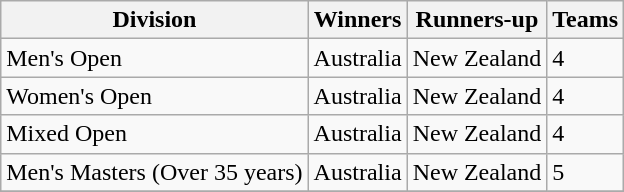<table class="wikitable">
<tr>
<th>Division</th>
<th>Winners</th>
<th>Runners-up</th>
<th>Teams</th>
</tr>
<tr>
<td>Men's Open</td>
<td>Australia</td>
<td>New Zealand</td>
<td>4</td>
</tr>
<tr>
<td>Women's Open</td>
<td>Australia</td>
<td>New Zealand</td>
<td>4</td>
</tr>
<tr>
<td>Mixed Open</td>
<td>Australia</td>
<td>New Zealand</td>
<td>4</td>
</tr>
<tr>
<td>Men's Masters (Over 35 years)</td>
<td>Australia</td>
<td>New Zealand</td>
<td>5</td>
</tr>
<tr>
</tr>
</table>
